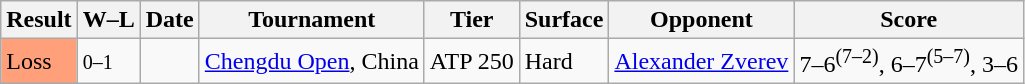<table class="wikitable">
<tr>
<th>Result</th>
<th class=unsortable>W–L</th>
<th>Date</th>
<th>Tournament</th>
<th>Tier</th>
<th>Surface</th>
<th>Opponent</th>
<th class=unsortable>Score</th>
</tr>
<tr>
<td bgcolor=ffa07a>Loss</td>
<td><small>0–1</small></td>
<td><a href='#'></a></td>
<td><a href='#'>Chengdu Open</a>, China</td>
<td>ATP 250</td>
<td>Hard</td>
<td> <a href='#'>Alexander Zverev</a></td>
<td>7–6<sup>(7–2)</sup>, 6–7<sup>(5–7)</sup>, 3–6</td>
</tr>
</table>
